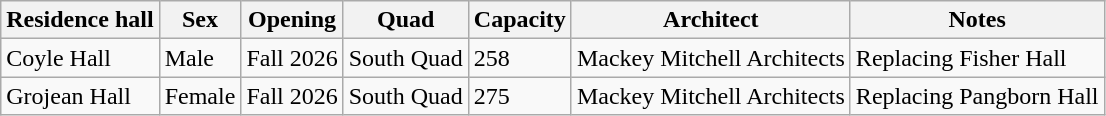<table class="wikitable sortable" style="text-align:left">
<tr style="background:#fff;">
<th>Residence hall</th>
<th>Sex</th>
<th>Opening</th>
<th>Quad</th>
<th>Capacity</th>
<th>Architect</th>
<th>Notes</th>
</tr>
<tr>
<td>Coyle Hall</td>
<td>Male</td>
<td>Fall 2026</td>
<td>South Quad</td>
<td>258</td>
<td>Mackey Mitchell Architects</td>
<td>Replacing Fisher Hall</td>
</tr>
<tr>
<td>Grojean Hall</td>
<td>Female</td>
<td>Fall 2026</td>
<td>South Quad</td>
<td>275</td>
<td>Mackey Mitchell Architects</td>
<td>Replacing Pangborn Hall</td>
</tr>
</table>
